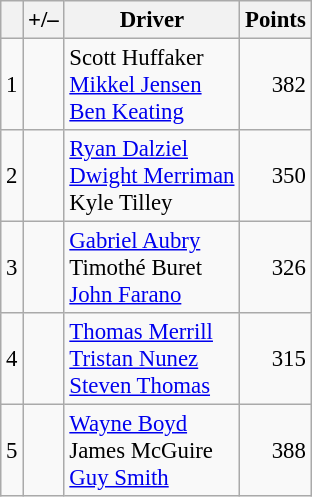<table class="wikitable" style="font-size: 95%;">
<tr>
<th scope="col"></th>
<th scope="col">+/–</th>
<th scope="col">Driver</th>
<th scope="col">Points</th>
</tr>
<tr>
<td align=center>1</td>
<td align="left"></td>
<td> Scott Huffaker<br> <a href='#'>Mikkel Jensen</a><br> <a href='#'>Ben Keating</a></td>
<td align=right>382</td>
</tr>
<tr>
<td align=center>2</td>
<td align="left"></td>
<td> <a href='#'>Ryan Dalziel</a><br> <a href='#'>Dwight Merriman</a><br> Kyle Tilley</td>
<td align=right>350</td>
</tr>
<tr>
<td align=center>3</td>
<td align="left"></td>
<td> <a href='#'>Gabriel Aubry</a><br> Timothé Buret<br> <a href='#'>John Farano</a></td>
<td align=right>326</td>
</tr>
<tr>
<td align=center>4</td>
<td align="left"></td>
<td> <a href='#'>Thomas Merrill</a><br> <a href='#'>Tristan Nunez</a><br> <a href='#'>Steven Thomas</a></td>
<td align=right>315</td>
</tr>
<tr>
<td align=center>5</td>
<td align="left"></td>
<td> <a href='#'>Wayne Boyd</a><br> James McGuire<br> <a href='#'>Guy Smith</a></td>
<td align=right>388</td>
</tr>
</table>
